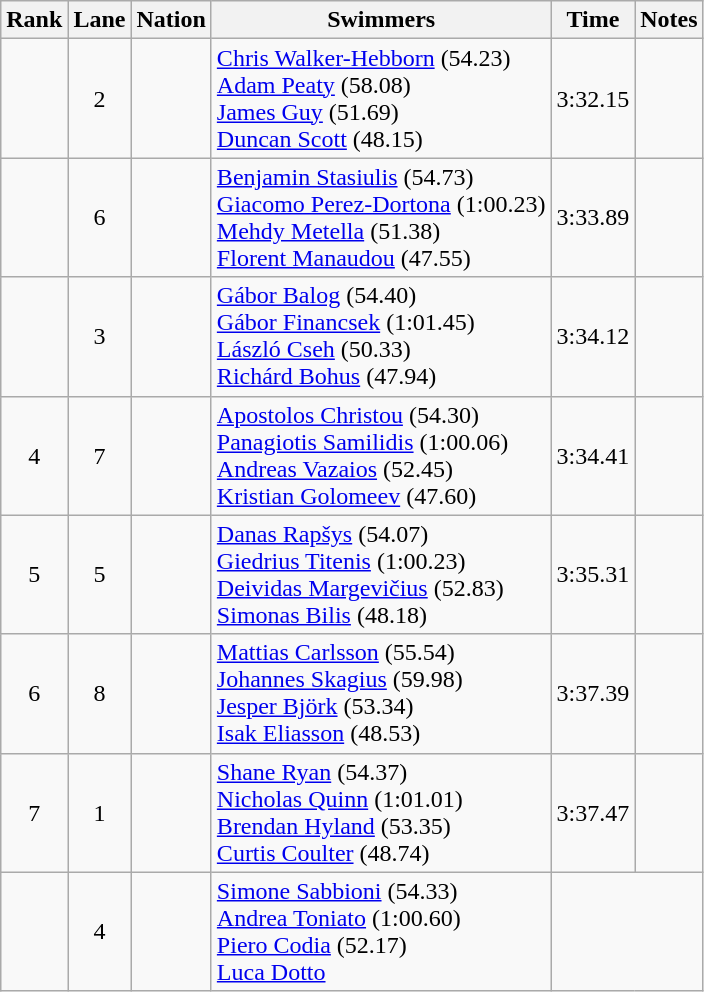<table class="wikitable sortable" style="text-align:center">
<tr>
<th>Rank</th>
<th>Lane</th>
<th>Nation</th>
<th>Swimmers</th>
<th>Time</th>
<th>Notes</th>
</tr>
<tr>
<td></td>
<td>2</td>
<td align=left></td>
<td align=left><a href='#'>Chris Walker-Hebborn</a> (54.23)<br><a href='#'>Adam Peaty</a> (58.08)<br><a href='#'>James Guy</a> (51.69)<br><a href='#'>Duncan Scott</a> (48.15)</td>
<td>3:32.15</td>
<td></td>
</tr>
<tr>
<td></td>
<td>6</td>
<td align=left></td>
<td align=left><a href='#'>Benjamin Stasiulis</a> (54.73)<br><a href='#'>Giacomo Perez-Dortona</a> (1:00.23)<br><a href='#'>Mehdy Metella</a> (51.38)<br><a href='#'>Florent Manaudou</a> (47.55)</td>
<td>3:33.89</td>
<td></td>
</tr>
<tr>
<td></td>
<td>3</td>
<td align=left></td>
<td align=left><a href='#'>Gábor Balog</a> (54.40)<br><a href='#'>Gábor Financsek</a> (1:01.45)<br><a href='#'>László Cseh</a> (50.33)<br><a href='#'>Richárd Bohus</a> (47.94)</td>
<td>3:34.12</td>
<td></td>
</tr>
<tr>
<td>4</td>
<td>7</td>
<td align=left></td>
<td align=left><a href='#'>Apostolos Christou</a> (54.30)<br><a href='#'>Panagiotis Samilidis</a> (1:00.06)<br><a href='#'>Andreas Vazaios</a> (52.45)<br><a href='#'>Kristian Golomeev</a> (47.60)</td>
<td>3:34.41</td>
<td></td>
</tr>
<tr>
<td>5</td>
<td>5</td>
<td align=left></td>
<td align=left><a href='#'>Danas Rapšys</a> (54.07)<br><a href='#'>Giedrius Titenis</a> (1:00.23)<br><a href='#'>Deividas Margevičius</a> (52.83)<br><a href='#'>Simonas Bilis</a> (48.18)</td>
<td>3:35.31</td>
<td></td>
</tr>
<tr>
<td>6</td>
<td>8</td>
<td align=left></td>
<td align=left><a href='#'>Mattias Carlsson</a> (55.54)<br><a href='#'>Johannes Skagius</a> (59.98)<br><a href='#'>Jesper Björk</a> (53.34)<br><a href='#'>Isak Eliasson</a> (48.53)</td>
<td>3:37.39</td>
<td></td>
</tr>
<tr>
<td>7</td>
<td>1</td>
<td align=left></td>
<td align=left><a href='#'>Shane Ryan</a> (54.37)<br><a href='#'>Nicholas Quinn</a> (1:01.01)<br><a href='#'>Brendan Hyland</a> (53.35)<br><a href='#'>Curtis Coulter</a> (48.74)</td>
<td>3:37.47</td>
<td></td>
</tr>
<tr>
<td></td>
<td>4</td>
<td align=left></td>
<td align=left><a href='#'>Simone Sabbioni</a> (54.33)<br><a href='#'>Andrea Toniato</a> (1:00.60)<br><a href='#'>Piero Codia</a> (52.17)<br><a href='#'>Luca Dotto</a></td>
<td colspan=2></td>
</tr>
</table>
